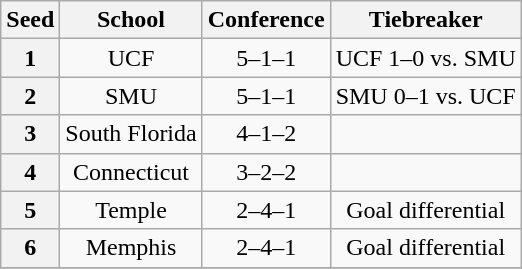<table class="wikitable" style="text-align:center">
<tr>
<th>Seed</th>
<th>School</th>
<th>Conference</th>
<th>Tiebreaker</th>
</tr>
<tr>
<th>1</th>
<td>UCF</td>
<td>5–1–1</td>
<td>UCF 1–0 vs. SMU</td>
</tr>
<tr>
<th>2</th>
<td>SMU</td>
<td>5–1–1</td>
<td>SMU 0–1 vs. UCF</td>
</tr>
<tr>
<th>3</th>
<td>South Florida</td>
<td>4–1–2</td>
<td></td>
</tr>
<tr>
<th>4</th>
<td>Connecticut</td>
<td>3–2–2</td>
<td></td>
</tr>
<tr>
<th>5</th>
<td>Temple</td>
<td>2–4–1</td>
<td>Goal differential</td>
</tr>
<tr>
<th>6</th>
<td>Memphis</td>
<td>2–4–1</td>
<td>Goal differential</td>
</tr>
<tr>
</tr>
</table>
